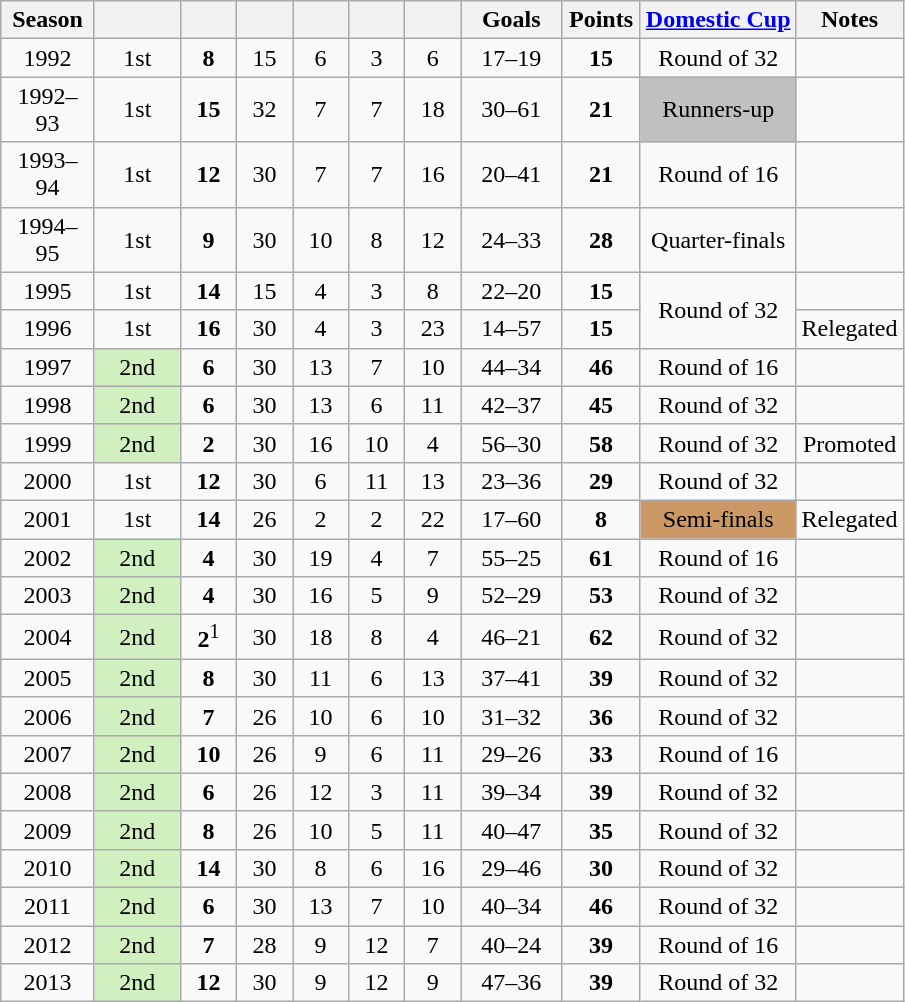<table class="wikitable" style="text-align: center;">
<tr>
<th width=55>Season</th>
<th width=50></th>
<th width=30></th>
<th width=30></th>
<th width=30></th>
<th width=30></th>
<th width=30></th>
<th width=60>Goals</th>
<th width=45>Points</th>
<th><a href='#'>Domestic Cup</a></th>
<th>Notes</th>
</tr>
<tr>
<td>1992</td>
<td>1st</td>
<td><strong>8</strong></td>
<td>15</td>
<td>6</td>
<td>3</td>
<td>6</td>
<td>17–19</td>
<td><strong>15</strong></td>
<td>Round of 32</td>
<td></td>
</tr>
<tr>
<td>1992–93</td>
<td>1st</td>
<td><strong>15</strong></td>
<td>32</td>
<td>7</td>
<td>7</td>
<td>18</td>
<td>30–61</td>
<td><strong>21</strong></td>
<td style="background:silver">Runners-up</td>
<td></td>
</tr>
<tr>
<td>1993–94</td>
<td>1st</td>
<td><strong>12</strong></td>
<td>30</td>
<td>7</td>
<td>7</td>
<td>16</td>
<td>20–41</td>
<td><strong>21</strong></td>
<td>Round of 16</td>
<td></td>
</tr>
<tr>
<td>1994–95</td>
<td>1st</td>
<td><strong>9</strong></td>
<td>30</td>
<td>10</td>
<td>8</td>
<td>12</td>
<td>24–33</td>
<td><strong>28</strong></td>
<td>Quarter-finals</td>
<td></td>
</tr>
<tr>
<td>1995</td>
<td>1st</td>
<td><strong>14</strong></td>
<td>15</td>
<td>4</td>
<td>3</td>
<td>8</td>
<td>22–20</td>
<td><strong>15</strong></td>
<td rowspan="2">Round of 32</td>
<td></td>
</tr>
<tr>
<td>1996</td>
<td>1st</td>
<td><strong>16</strong></td>
<td>30</td>
<td>4</td>
<td>3</td>
<td>23</td>
<td>14–57</td>
<td><strong>15</strong></td>
<td>Relegated</td>
</tr>
<tr>
<td>1997</td>
<td style="background:#D0F0C0">2nd</td>
<td><strong>6</strong></td>
<td>30</td>
<td>13</td>
<td>7</td>
<td>10</td>
<td>44–34</td>
<td><strong>46</strong></td>
<td>Round of 16</td>
<td></td>
</tr>
<tr>
<td>1998</td>
<td style="background:#D0F0C0">2nd</td>
<td><strong>6</strong></td>
<td>30</td>
<td>13</td>
<td>6</td>
<td>11</td>
<td>42–37</td>
<td><strong>45</strong></td>
<td>Round of 32</td>
<td></td>
</tr>
<tr>
<td>1999</td>
<td style="background:#D0F0C0">2nd</td>
<td><strong>2</strong></td>
<td>30</td>
<td>16</td>
<td>10</td>
<td>4</td>
<td>56–30</td>
<td><strong>58</strong></td>
<td>Round of 32</td>
<td>Promoted</td>
</tr>
<tr>
<td>2000</td>
<td>1st</td>
<td><strong>12</strong></td>
<td>30</td>
<td>6</td>
<td>11</td>
<td>13</td>
<td>23–36</td>
<td><strong>29</strong></td>
<td>Round of 32</td>
<td></td>
</tr>
<tr>
<td>2001</td>
<td>1st</td>
<td><strong>14</strong></td>
<td>26</td>
<td>2</td>
<td>2</td>
<td>22</td>
<td>17–60</td>
<td><strong>8</strong></td>
<td style="background:#cc9966">Semi-finals</td>
<td>Relegated</td>
</tr>
<tr>
<td>2002</td>
<td style="background:#D0F0C0">2nd</td>
<td><strong>4</strong></td>
<td>30</td>
<td>19</td>
<td>4</td>
<td>7</td>
<td>55–25</td>
<td><strong>61</strong></td>
<td>Round of 16</td>
<td></td>
</tr>
<tr>
<td>2003</td>
<td style="background:#D0F0C0">2nd</td>
<td><strong>4</strong></td>
<td>30</td>
<td>16</td>
<td>5</td>
<td>9</td>
<td>52–29</td>
<td><strong>53</strong></td>
<td>Round of 32</td>
<td></td>
</tr>
<tr>
<td>2004</td>
<td style="background:#D0F0C0">2nd</td>
<td><strong>2</strong><sup>1</sup></td>
<td>30</td>
<td>18</td>
<td>8</td>
<td>4</td>
<td>46–21</td>
<td><strong>62</strong></td>
<td>Round of 32</td>
<td></td>
</tr>
<tr>
<td>2005</td>
<td style="background:#D0F0C0">2nd</td>
<td><strong>8</strong></td>
<td>30</td>
<td>11</td>
<td>6</td>
<td>13</td>
<td>37–41</td>
<td><strong>39</strong></td>
<td>Round of 32</td>
<td></td>
</tr>
<tr>
<td>2006</td>
<td style="background:#D0F0C0">2nd</td>
<td><strong>7</strong></td>
<td>26</td>
<td>10</td>
<td>6</td>
<td>10</td>
<td>31–32</td>
<td><strong>36</strong></td>
<td>Round of 32</td>
<td></td>
</tr>
<tr>
<td>2007</td>
<td style="background:#D0F0C0">2nd</td>
<td><strong>10</strong></td>
<td>26</td>
<td>9</td>
<td>6</td>
<td>11</td>
<td>29–26</td>
<td><strong>33</strong></td>
<td>Round of 16</td>
<td></td>
</tr>
<tr>
<td>2008</td>
<td style="background:#D0F0C0">2nd</td>
<td><strong>6</strong></td>
<td>26</td>
<td>12</td>
<td>3</td>
<td>11</td>
<td>39–34</td>
<td><strong>39</strong></td>
<td>Round of 32</td>
<td></td>
</tr>
<tr>
<td>2009</td>
<td style="background:#D0F0C0">2nd</td>
<td><strong>8</strong></td>
<td>26</td>
<td>10</td>
<td>5</td>
<td>11</td>
<td>40–47</td>
<td><strong>35</strong></td>
<td>Round of 32</td>
<td></td>
</tr>
<tr>
<td>2010</td>
<td style="background:#D0F0C0">2nd</td>
<td><strong>14</strong></td>
<td>30</td>
<td>8</td>
<td>6</td>
<td>16</td>
<td>29–46</td>
<td><strong>30</strong></td>
<td>Round of 32</td>
<td></td>
</tr>
<tr>
<td>2011</td>
<td style="background:#D0F0C0">2nd</td>
<td><strong>6</strong></td>
<td>30</td>
<td>13</td>
<td>7</td>
<td>10</td>
<td>40–34</td>
<td><strong>46</strong></td>
<td>Round of 32</td>
<td></td>
</tr>
<tr>
<td>2012</td>
<td style="background:#D0F0C0">2nd</td>
<td><strong>7</strong></td>
<td>28</td>
<td>9</td>
<td>12</td>
<td>7</td>
<td>40–24</td>
<td><strong>39</strong></td>
<td>Round of 16</td>
<td></td>
</tr>
<tr>
<td>2013</td>
<td style="background:#D0F0C0">2nd</td>
<td><strong>12</strong></td>
<td>30</td>
<td>9</td>
<td>12</td>
<td>9</td>
<td>47–36</td>
<td><strong>39</strong></td>
<td>Round of 32</td>
<td></td>
</tr>
</table>
